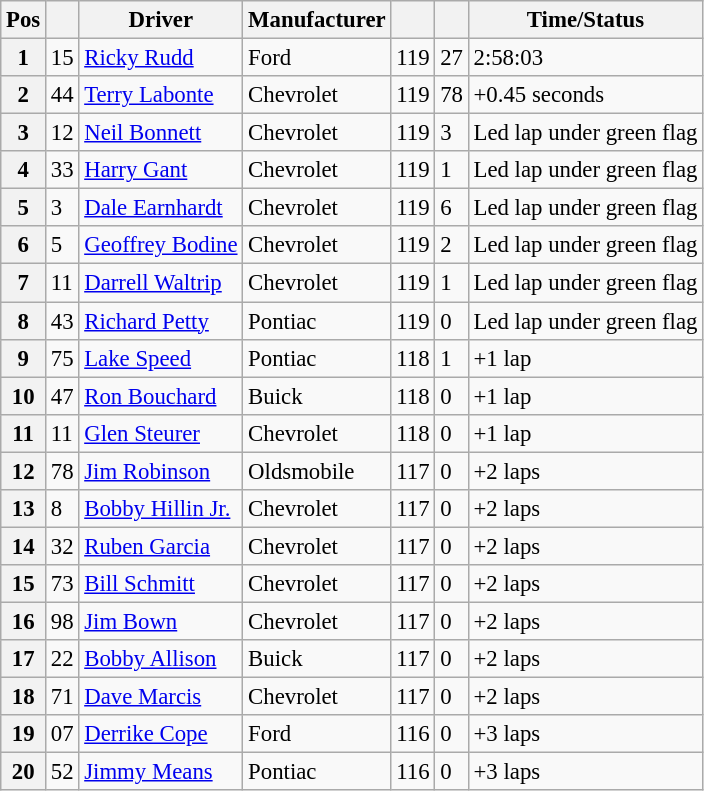<table class="wikitable" style="font-size:95%;">
<tr>
<th>Pos</th>
<th></th>
<th>Driver</th>
<th>Manufacturer</th>
<th></th>
<th></th>
<th>Time/Status</th>
</tr>
<tr>
<th>1</th>
<td>15</td>
<td><a href='#'>Ricky Rudd</a></td>
<td>Ford</td>
<td>119</td>
<td>27</td>
<td>2:58:03</td>
</tr>
<tr>
<th>2</th>
<td>44</td>
<td><a href='#'>Terry Labonte</a></td>
<td>Chevrolet</td>
<td>119</td>
<td>78</td>
<td>+0.45 seconds</td>
</tr>
<tr>
<th>3</th>
<td>12</td>
<td><a href='#'>Neil Bonnett</a></td>
<td>Chevrolet</td>
<td>119</td>
<td>3</td>
<td>Led lap under green flag</td>
</tr>
<tr>
<th>4</th>
<td>33</td>
<td><a href='#'>Harry Gant</a></td>
<td>Chevrolet</td>
<td>119</td>
<td>1</td>
<td>Led lap under green flag</td>
</tr>
<tr>
<th>5</th>
<td>3</td>
<td><a href='#'>Dale Earnhardt</a></td>
<td>Chevrolet</td>
<td>119</td>
<td>6</td>
<td>Led lap under green flag</td>
</tr>
<tr>
<th>6</th>
<td>5</td>
<td><a href='#'>Geoffrey Bodine</a></td>
<td>Chevrolet</td>
<td>119</td>
<td>2</td>
<td>Led lap under green flag</td>
</tr>
<tr>
<th>7</th>
<td>11</td>
<td><a href='#'>Darrell Waltrip</a></td>
<td>Chevrolet</td>
<td>119</td>
<td>1</td>
<td>Led lap under green flag</td>
</tr>
<tr>
<th>8</th>
<td>43</td>
<td><a href='#'>Richard Petty</a></td>
<td>Pontiac</td>
<td>119</td>
<td>0</td>
<td>Led lap under green flag</td>
</tr>
<tr>
<th>9</th>
<td>75</td>
<td><a href='#'>Lake Speed</a></td>
<td>Pontiac</td>
<td>118</td>
<td>1</td>
<td>+1 lap</td>
</tr>
<tr>
<th>10</th>
<td>47</td>
<td><a href='#'>Ron Bouchard</a></td>
<td>Buick</td>
<td>118</td>
<td>0</td>
<td>+1 lap</td>
</tr>
<tr>
<th>11</th>
<td>11</td>
<td><a href='#'>Glen Steurer</a></td>
<td>Chevrolet</td>
<td>118</td>
<td>0</td>
<td>+1 lap</td>
</tr>
<tr>
<th>12</th>
<td>78</td>
<td><a href='#'>Jim Robinson</a></td>
<td>Oldsmobile</td>
<td>117</td>
<td>0</td>
<td>+2 laps</td>
</tr>
<tr>
<th>13</th>
<td>8</td>
<td><a href='#'>Bobby Hillin Jr.</a></td>
<td>Chevrolet</td>
<td>117</td>
<td>0</td>
<td>+2 laps</td>
</tr>
<tr>
<th>14</th>
<td>32</td>
<td><a href='#'>Ruben Garcia</a></td>
<td>Chevrolet</td>
<td>117</td>
<td>0</td>
<td>+2 laps</td>
</tr>
<tr>
<th>15</th>
<td>73</td>
<td><a href='#'>Bill Schmitt</a></td>
<td>Chevrolet</td>
<td>117</td>
<td>0</td>
<td>+2 laps</td>
</tr>
<tr>
<th>16</th>
<td>98</td>
<td><a href='#'>Jim Bown</a></td>
<td>Chevrolet</td>
<td>117</td>
<td>0</td>
<td>+2 laps</td>
</tr>
<tr>
<th>17</th>
<td>22</td>
<td><a href='#'>Bobby Allison</a></td>
<td>Buick</td>
<td>117</td>
<td>0</td>
<td>+2 laps</td>
</tr>
<tr>
<th>18</th>
<td>71</td>
<td><a href='#'>Dave Marcis</a></td>
<td>Chevrolet</td>
<td>117</td>
<td>0</td>
<td>+2 laps</td>
</tr>
<tr>
<th>19</th>
<td>07</td>
<td><a href='#'>Derrike Cope</a></td>
<td>Ford</td>
<td>116</td>
<td>0</td>
<td>+3 laps</td>
</tr>
<tr>
<th>20</th>
<td>52</td>
<td><a href='#'>Jimmy Means</a></td>
<td>Pontiac</td>
<td>116</td>
<td>0</td>
<td>+3 laps</td>
</tr>
</table>
